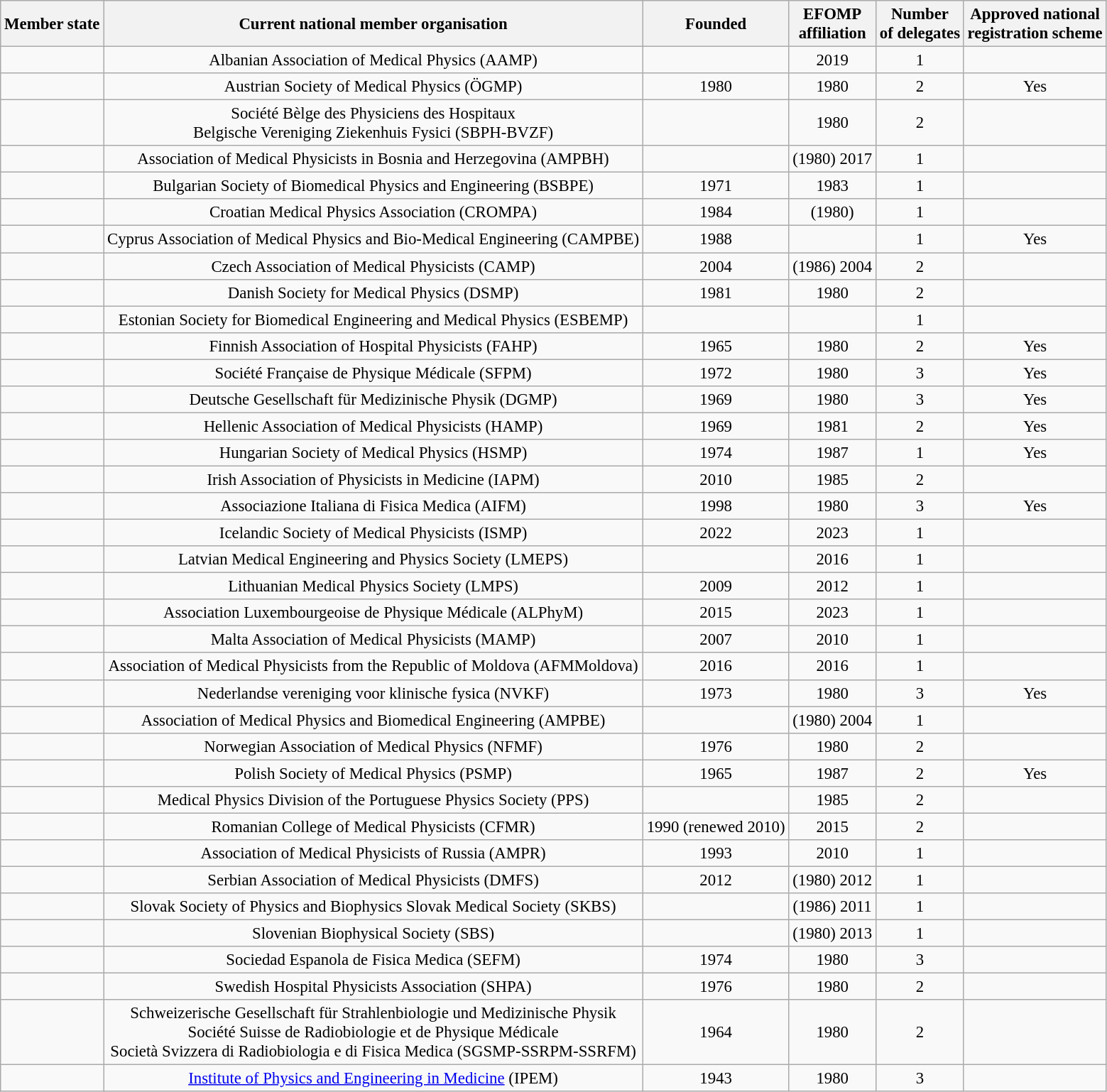<table class="wikitable sortable hlist" style="text-align:center; font-size:95%">
<tr>
<th>Member state</th>
<th>Current national member organisation</th>
<th>Founded</th>
<th>EFOMP<br>affiliation</th>
<th>Number<br>of delegates</th>
<th>Approved national<br>registration scheme</th>
</tr>
<tr>
<td></td>
<td>Albanian Association of Medical Physics (AAMP)</td>
<td></td>
<td>2019</td>
<td>1</td>
<td></td>
</tr>
<tr>
<td></td>
<td>Austrian Society of Medical Physics (ÖGMP)</td>
<td>1980</td>
<td>1980</td>
<td>2</td>
<td>Yes</td>
</tr>
<tr>
<td></td>
<td>Société Bèlge des Physiciens des Hospitaux<br>Belgische Vereniging Ziekenhuis Fysici (SBPH-BVZF)</td>
<td></td>
<td>1980</td>
<td>2</td>
<td></td>
</tr>
<tr>
<td></td>
<td>Association of Medical Physicists in Bosnia and Herzegovina (AMPBH)</td>
<td></td>
<td>(1980) 2017</td>
<td>1</td>
<td></td>
</tr>
<tr>
<td></td>
<td>Bulgarian Society of Biomedical Physics and Engineering (BSBPE)</td>
<td>1971</td>
<td>1983</td>
<td>1</td>
<td></td>
</tr>
<tr>
<td></td>
<td>Croatian Medical Physics Association (CROMPA)</td>
<td>1984</td>
<td>(1980)</td>
<td>1</td>
<td></td>
</tr>
<tr>
<td></td>
<td>Cyprus Association of Medical Physics and Bio-Medical Engineering (CAMPBE)</td>
<td>1988</td>
<td></td>
<td>1</td>
<td>Yes</td>
</tr>
<tr>
<td></td>
<td>Czech Association of Medical Physicists (CAMP)</td>
<td>2004</td>
<td>(1986) 2004</td>
<td>2</td>
<td></td>
</tr>
<tr>
<td></td>
<td>Danish Society for Medical Physics (DSMP)</td>
<td>1981</td>
<td>1980</td>
<td>2</td>
<td></td>
</tr>
<tr>
<td></td>
<td>Estonian Society for Biomedical Engineering and Medical Physics (ESBEMP)</td>
<td></td>
<td></td>
<td>1</td>
<td></td>
</tr>
<tr>
<td></td>
<td>Finnish Association of Hospital Physicists (FAHP)</td>
<td>1965</td>
<td>1980</td>
<td>2</td>
<td>Yes</td>
</tr>
<tr>
<td></td>
<td>Société Française de Physique Médicale (SFPM)</td>
<td>1972</td>
<td>1980</td>
<td>3</td>
<td>Yes</td>
</tr>
<tr>
<td></td>
<td>Deutsche Gesellschaft für Medizinische Physik (DGMP)</td>
<td>1969</td>
<td>1980</td>
<td>3</td>
<td>Yes</td>
</tr>
<tr>
<td></td>
<td>Hellenic Association of Medical Physicists (HAMP)</td>
<td>1969</td>
<td>1981</td>
<td>2</td>
<td>Yes</td>
</tr>
<tr>
<td></td>
<td>Hungarian Society of Medical Physics (HSMP)</td>
<td>1974</td>
<td>1987</td>
<td>1</td>
<td>Yes</td>
</tr>
<tr>
<td></td>
<td>Irish Association of Physicists in Medicine (IAPM)</td>
<td>2010</td>
<td>1985</td>
<td>2</td>
<td></td>
</tr>
<tr>
<td></td>
<td>Associazione Italiana di Fisica Medica (AIFM)</td>
<td>1998</td>
<td>1980</td>
<td>3</td>
<td>Yes</td>
</tr>
<tr>
<td></td>
<td>Icelandic Society of Medical Physicists (ISMP)</td>
<td>2022</td>
<td>2023</td>
<td>1</td>
<td></td>
</tr>
<tr>
<td></td>
<td>Latvian Medical Engineering and Physics Society (LMEPS)</td>
<td></td>
<td>2016</td>
<td>1</td>
<td></td>
</tr>
<tr>
<td></td>
<td>Lithuanian Medical Physics Society (LMPS)</td>
<td>2009</td>
<td>2012</td>
<td>1</td>
<td></td>
</tr>
<tr>
<td></td>
<td>Association Luxembourgeoise de Physique Médicale (ALPhyM)</td>
<td>2015</td>
<td>2023</td>
<td>1</td>
<td></td>
</tr>
<tr>
<td></td>
<td>Malta Association of Medical Physicists (MAMP)</td>
<td>2007</td>
<td>2010</td>
<td>1</td>
<td></td>
</tr>
<tr>
<td></td>
<td>Association of Medical Physicists from the Republic of Moldova (AFMMoldova)</td>
<td>2016</td>
<td>2016</td>
<td>1</td>
<td></td>
</tr>
<tr>
<td></td>
<td>Nederlandse vereniging voor klinische fysica (NVKF)</td>
<td>1973</td>
<td>1980</td>
<td>3</td>
<td>Yes</td>
</tr>
<tr>
<td></td>
<td>Association of Medical Physics and Biomedical Engineering (AMPBE)</td>
<td></td>
<td>(1980) 2004</td>
<td>1</td>
<td></td>
</tr>
<tr>
<td></td>
<td>Norwegian Association of Medical Physics (NFMF)</td>
<td>1976</td>
<td>1980</td>
<td>2</td>
<td></td>
</tr>
<tr>
<td></td>
<td>Polish Society of Medical Physics (PSMP)</td>
<td>1965</td>
<td>1987</td>
<td>2</td>
<td>Yes</td>
</tr>
<tr>
<td></td>
<td>Medical Physics Division of the Portuguese Physics Society (PPS)</td>
<td></td>
<td>1985</td>
<td>2</td>
<td></td>
</tr>
<tr>
<td></td>
<td>Romanian College of Medical Physicists (CFMR)</td>
<td>1990 (renewed 2010)</td>
<td>2015</td>
<td>2</td>
<td></td>
</tr>
<tr>
<td></td>
<td>Association of Medical Physicists of Russia (AMPR)</td>
<td>1993</td>
<td>2010</td>
<td>1</td>
<td></td>
</tr>
<tr>
<td></td>
<td>Serbian Association of Medical Physicists (DMFS)</td>
<td>2012</td>
<td>(1980) 2012</td>
<td>1</td>
<td></td>
</tr>
<tr>
<td></td>
<td>Slovak Society of Physics and Biophysics Slovak Medical Society (SKBS)</td>
<td></td>
<td>(1986) 2011</td>
<td>1</td>
<td></td>
</tr>
<tr>
<td></td>
<td>Slovenian Biophysical Society (SBS)</td>
<td></td>
<td>(1980) 2013</td>
<td>1</td>
<td></td>
</tr>
<tr>
<td></td>
<td>Sociedad Espanola de Fisica Medica (SEFM)</td>
<td>1974</td>
<td>1980</td>
<td>3</td>
<td></td>
</tr>
<tr>
<td></td>
<td>Swedish Hospital Physicists Association (SHPA)</td>
<td>1976</td>
<td>1980</td>
<td>2</td>
<td></td>
</tr>
<tr>
<td></td>
<td>Schweizerische Gesellschaft für Strahlenbiologie und Medizinische Physik<br>Société Suisse de Radiobiologie et de Physique Médicale<br>Società Svizzera di Radiobiologia e di Fisica Medica (SGSMP-SSRPM-SSRFM)</td>
<td>1964</td>
<td>1980</td>
<td>2</td>
<td></td>
</tr>
<tr>
<td></td>
<td><a href='#'>Institute of Physics and Engineering in Medicine</a> (IPEM)</td>
<td>1943</td>
<td>1980</td>
<td>3</td>
<td></td>
</tr>
</table>
